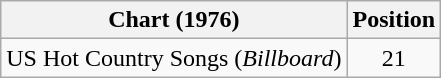<table class="wikitable">
<tr>
<th>Chart (1976)</th>
<th>Position</th>
</tr>
<tr>
<td>US Hot Country Songs (<em>Billboard</em>)</td>
<td align="center">21</td>
</tr>
</table>
